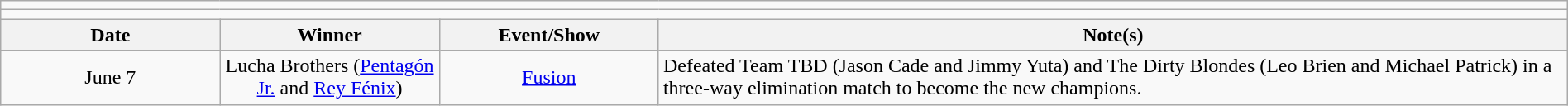<table class="wikitable" style="text-align:center; width:100%;">
<tr>
<td colspan="5"></td>
</tr>
<tr>
<td colspan="5"><strong></strong></td>
</tr>
<tr>
<th width=14%>Date</th>
<th width=14%>Winner</th>
<th width=14%>Event/Show</th>
<th width=58%>Note(s)</th>
</tr>
<tr>
<td>June 7<br></td>
<td>Lucha Brothers (<a href='#'>Pentagón Jr.</a> and <a href='#'>Rey Fénix</a>)</td>
<td><a href='#'>Fusion</a></td>
<td align=left>Defeated Team TBD (Jason Cade and Jimmy Yuta) and The Dirty Blondes (Leo Brien and Michael Patrick) in a three-way elimination match to become the new champions.</td>
</tr>
</table>
